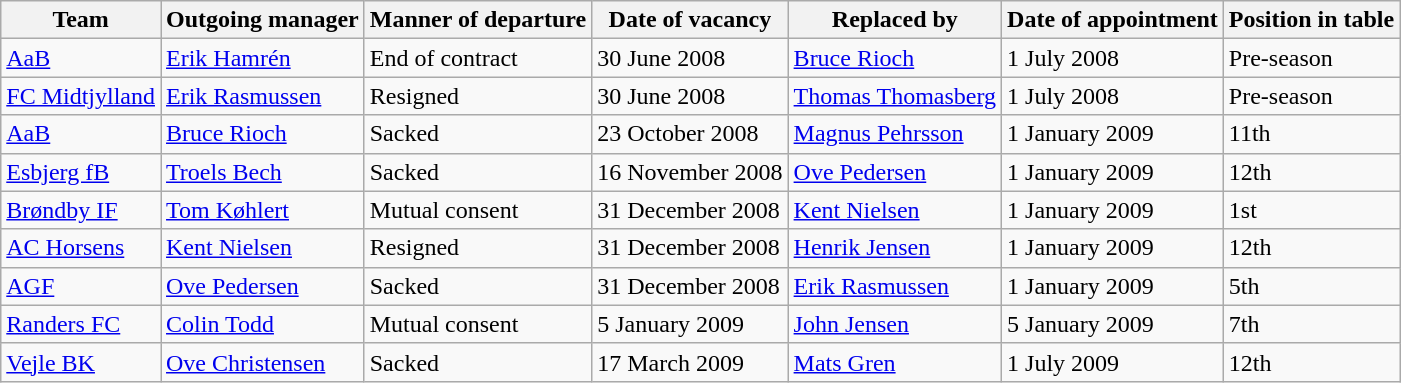<table class="wikitable">
<tr>
<th>Team</th>
<th>Outgoing manager</th>
<th>Manner of departure</th>
<th>Date of vacancy</th>
<th>Replaced by</th>
<th>Date of appointment</th>
<th>Position in table</th>
</tr>
<tr>
<td><a href='#'>AaB</a></td>
<td> <a href='#'>Erik Hamrén</a></td>
<td>End of contract</td>
<td>30 June 2008 </td>
<td> <a href='#'>Bruce Rioch</a></td>
<td>1 July 2008 </td>
<td>Pre-season</td>
</tr>
<tr>
<td><a href='#'>FC Midtjylland</a></td>
<td> <a href='#'>Erik Rasmussen</a></td>
<td>Resigned</td>
<td>30 June 2008 </td>
<td> <a href='#'>Thomas Thomasberg</a></td>
<td>1 July 2008 </td>
<td>Pre-season</td>
</tr>
<tr>
<td><a href='#'>AaB</a></td>
<td> <a href='#'>Bruce Rioch</a></td>
<td>Sacked</td>
<td>23 October 2008 </td>
<td> <a href='#'>Magnus Pehrsson</a></td>
<td>1 January 2009 </td>
<td>11th</td>
</tr>
<tr>
<td><a href='#'>Esbjerg fB</a></td>
<td> <a href='#'>Troels Bech</a></td>
<td>Sacked</td>
<td>16 November 2008 </td>
<td> <a href='#'>Ove Pedersen</a></td>
<td>1 January 2009 </td>
<td>12th</td>
</tr>
<tr>
<td><a href='#'>Brøndby IF</a></td>
<td> <a href='#'>Tom Køhlert</a></td>
<td>Mutual consent</td>
<td>31 December 2008 </td>
<td> <a href='#'>Kent Nielsen</a></td>
<td>1 January 2009 </td>
<td>1st</td>
</tr>
<tr>
<td><a href='#'>AC Horsens</a></td>
<td> <a href='#'>Kent Nielsen</a></td>
<td>Resigned</td>
<td>31 December 2008 </td>
<td> <a href='#'>Henrik Jensen</a></td>
<td>1 January 2009 </td>
<td>12th</td>
</tr>
<tr>
<td><a href='#'>AGF</a></td>
<td> <a href='#'>Ove Pedersen</a></td>
<td>Sacked</td>
<td>31 December 2008 </td>
<td> <a href='#'>Erik Rasmussen</a></td>
<td>1 January 2009 </td>
<td>5th</td>
</tr>
<tr>
<td><a href='#'>Randers FC</a></td>
<td> <a href='#'>Colin Todd</a></td>
<td>Mutual consent</td>
<td>5 January 2009 </td>
<td> <a href='#'>John Jensen</a></td>
<td>5 January 2009 </td>
<td>7th</td>
</tr>
<tr>
<td><a href='#'>Vejle BK</a></td>
<td> <a href='#'>Ove Christensen</a></td>
<td>Sacked</td>
<td>17 March 2009 </td>
<td> <a href='#'>Mats Gren</a></td>
<td>1 July 2009 </td>
<td>12th</td>
</tr>
</table>
